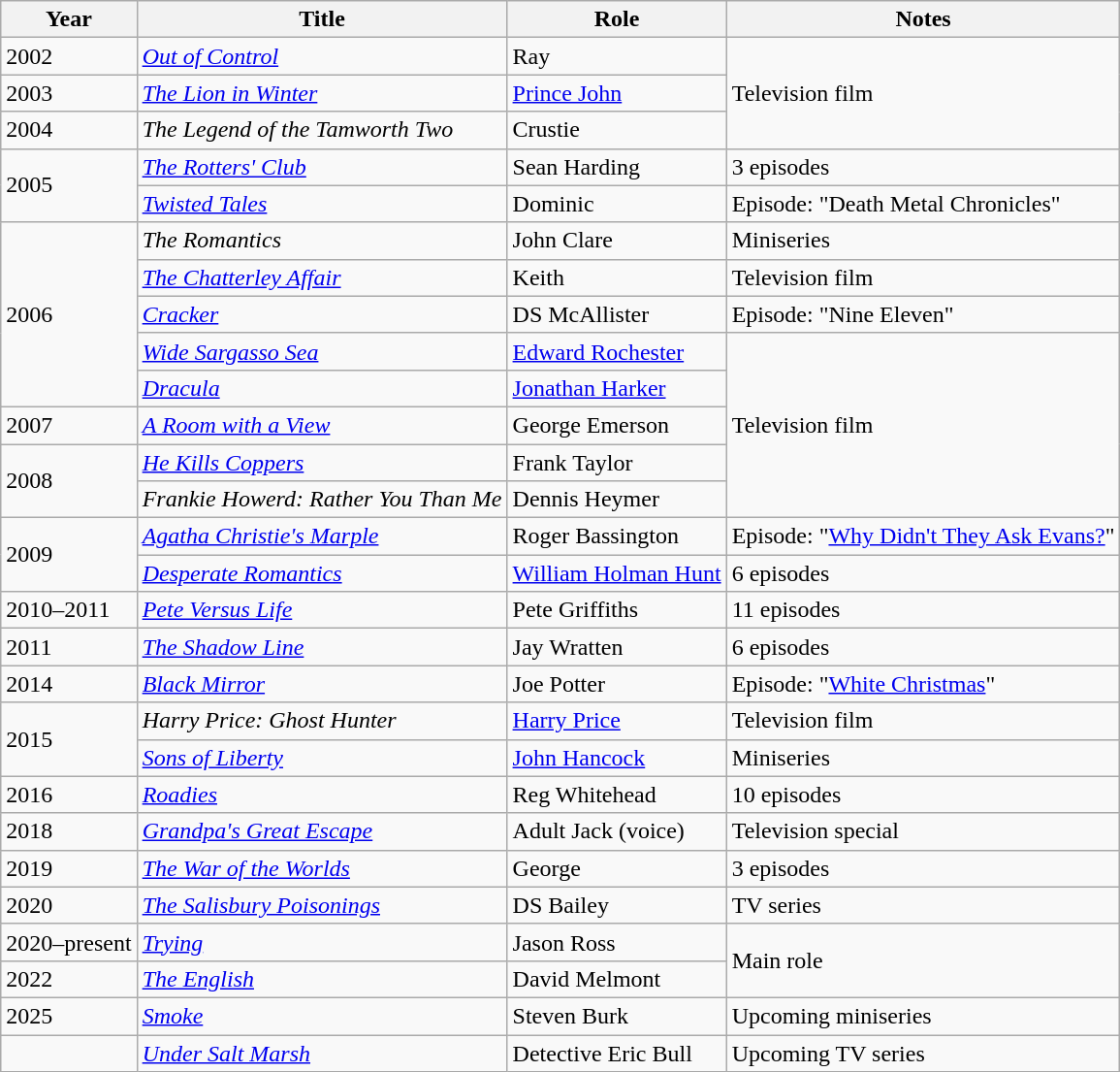<table class="wikitable sortable">
<tr>
<th>Year</th>
<th>Title</th>
<th>Role</th>
<th class="unsortable">Notes</th>
</tr>
<tr>
<td>2002</td>
<td><em><a href='#'>Out of Control</a></em></td>
<td>Ray</td>
<td rowspan="3">Television film</td>
</tr>
<tr>
<td>2003</td>
<td><em><a href='#'>The Lion in Winter</a></em></td>
<td><a href='#'>Prince John</a></td>
</tr>
<tr>
<td>2004</td>
<td><em>The Legend of the Tamworth Two</em></td>
<td>Crustie</td>
</tr>
<tr>
<td rowspan="2">2005</td>
<td><em><a href='#'>The Rotters' Club</a></em></td>
<td>Sean Harding</td>
<td>3 episodes</td>
</tr>
<tr>
<td><em><a href='#'>Twisted Tales</a></em></td>
<td>Dominic</td>
<td>Episode: "Death Metal Chronicles"</td>
</tr>
<tr>
<td rowspan="5">2006</td>
<td><em>The Romantics</em></td>
<td>John Clare</td>
<td>Miniseries</td>
</tr>
<tr>
<td><em><a href='#'>The Chatterley Affair</a></em></td>
<td>Keith</td>
<td>Television film</td>
</tr>
<tr>
<td><em><a href='#'>Cracker</a></em></td>
<td>DS McAllister</td>
<td>Episode: "Nine Eleven"</td>
</tr>
<tr>
<td><em><a href='#'>Wide Sargasso Sea</a></em></td>
<td><a href='#'>Edward Rochester</a></td>
<td rowspan="5">Television film</td>
</tr>
<tr>
<td><em><a href='#'>Dracula</a></em></td>
<td><a href='#'>Jonathan Harker</a></td>
</tr>
<tr>
<td>2007</td>
<td><em><a href='#'>A Room with a View</a></em></td>
<td>George Emerson</td>
</tr>
<tr>
<td rowspan="2">2008</td>
<td><em><a href='#'>He Kills Coppers</a></em></td>
<td>Frank Taylor</td>
</tr>
<tr>
<td><em>Frankie Howerd: Rather You Than Me</em></td>
<td>Dennis Heymer</td>
</tr>
<tr>
<td rowspan="2">2009</td>
<td><em><a href='#'>Agatha Christie's Marple</a></em></td>
<td>Roger Bassington</td>
<td>Episode: "<a href='#'>Why Didn't They Ask Evans?</a>"</td>
</tr>
<tr>
<td><em><a href='#'>Desperate Romantics</a></em></td>
<td><a href='#'>William Holman Hunt</a></td>
<td>6 episodes</td>
</tr>
<tr>
<td>2010–2011</td>
<td><em><a href='#'>Pete Versus Life</a></em></td>
<td>Pete Griffiths</td>
<td>11 episodes</td>
</tr>
<tr>
<td>2011</td>
<td><em><a href='#'>The Shadow Line</a></em></td>
<td>Jay Wratten</td>
<td>6 episodes</td>
</tr>
<tr>
<td>2014</td>
<td><em><a href='#'>Black Mirror</a></em></td>
<td>Joe Potter</td>
<td>Episode: "<a href='#'>White Christmas</a>"</td>
</tr>
<tr>
<td rowspan="2">2015</td>
<td><em>Harry Price: Ghost Hunter</em></td>
<td><a href='#'>Harry Price</a></td>
<td>Television film</td>
</tr>
<tr>
<td><em><a href='#'>Sons of Liberty</a></em></td>
<td><a href='#'>John Hancock</a></td>
<td>Miniseries</td>
</tr>
<tr>
<td>2016</td>
<td><em><a href='#'>Roadies</a></em></td>
<td>Reg Whitehead</td>
<td>10 episodes</td>
</tr>
<tr>
<td>2018</td>
<td><em><a href='#'>Grandpa's Great Escape</a></em></td>
<td>Adult Jack (voice)</td>
<td>Television special</td>
</tr>
<tr>
<td>2019</td>
<td><em><a href='#'>The War of the Worlds</a></em></td>
<td>George</td>
<td>3 episodes</td>
</tr>
<tr>
<td>2020</td>
<td><em><a href='#'>The Salisbury Poisonings</a></em></td>
<td>DS Bailey</td>
<td>TV series</td>
</tr>
<tr>
<td>2020–present</td>
<td><em><a href='#'>Trying</a></em></td>
<td>Jason Ross</td>
<td rowspan="2">Main role</td>
</tr>
<tr>
<td>2022</td>
<td><em><a href='#'>The English</a></em></td>
<td>David Melmont</td>
</tr>
<tr>
<td>2025</td>
<td><em><a href='#'>Smoke</a></em></td>
<td>Steven Burk</td>
<td>Upcoming miniseries</td>
</tr>
<tr>
<td></td>
<td><em><a href='#'>Under Salt Marsh</a></em></td>
<td>Detective Eric Bull</td>
<td>Upcoming TV series</td>
</tr>
</table>
